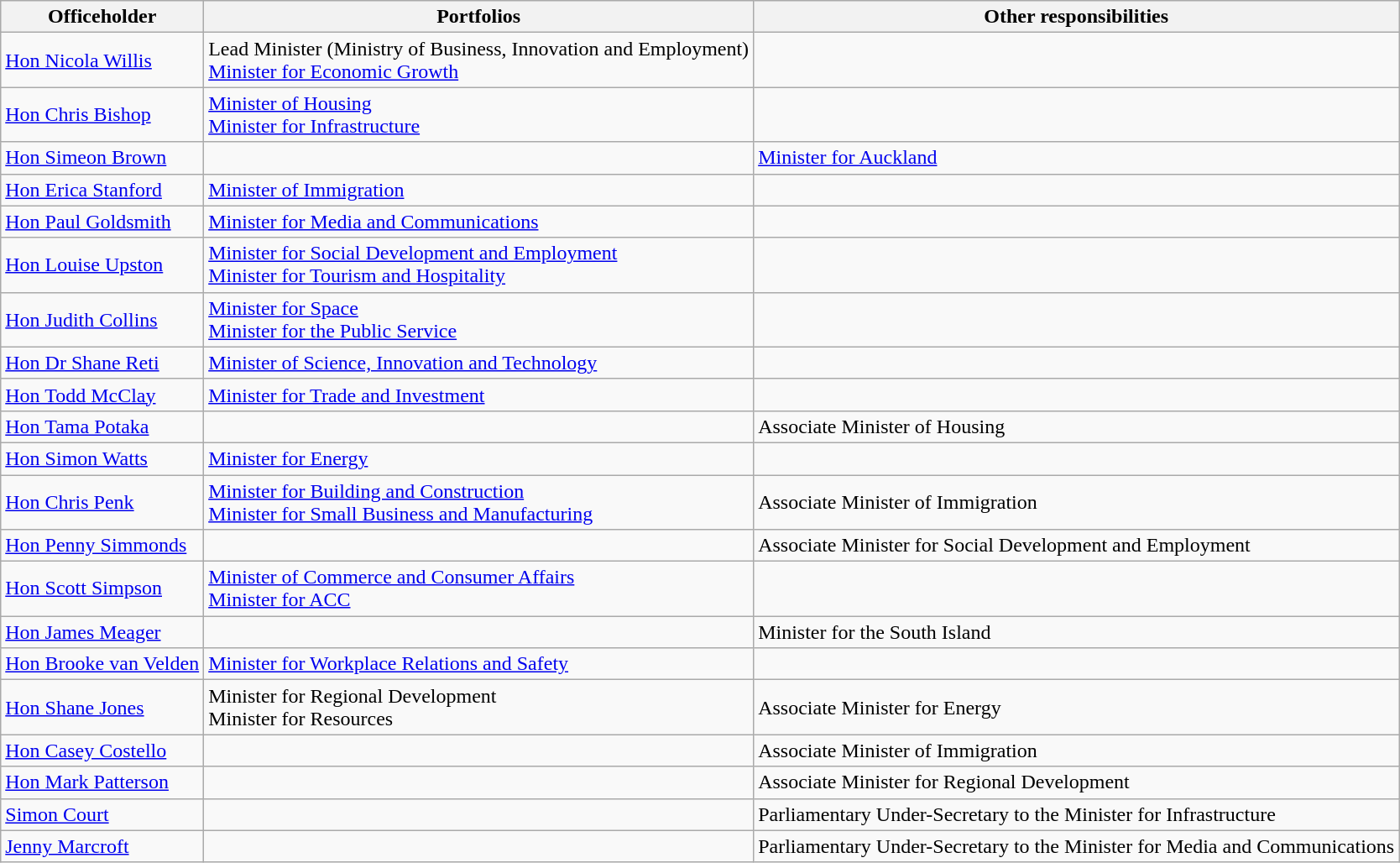<table class="wikitable">
<tr>
<th>Officeholder</th>
<th>Portfolios</th>
<th>Other responsibilities</th>
</tr>
<tr>
<td><a href='#'>Hon Nicola Willis</a></td>
<td>Lead Minister (Ministry of Business, Innovation and Employment)<br><a href='#'>Minister for Economic Growth</a></td>
<td></td>
</tr>
<tr>
<td><a href='#'>Hon Chris Bishop</a></td>
<td><a href='#'>Minister of Housing</a><br><a href='#'>Minister for Infrastructure</a></td>
<td></td>
</tr>
<tr>
<td><a href='#'>Hon Simeon Brown</a></td>
<td></td>
<td><a href='#'>Minister for Auckland</a></td>
</tr>
<tr>
<td><a href='#'>Hon Erica Stanford</a></td>
<td><a href='#'>Minister of Immigration</a></td>
<td></td>
</tr>
<tr>
<td><a href='#'>Hon Paul Goldsmith</a></td>
<td><a href='#'>Minister for Media and Communications</a></td>
<td></td>
</tr>
<tr>
<td><a href='#'>Hon Louise Upston</a></td>
<td><a href='#'>Minister for Social Development and Employment</a><br><a href='#'>Minister for Tourism and Hospitality</a></td>
<td></td>
</tr>
<tr>
<td><a href='#'>Hon Judith Collins</a></td>
<td><a href='#'>Minister for Space</a><br><a href='#'>Minister for the Public Service</a></td>
<td></td>
</tr>
<tr>
<td><a href='#'>Hon Dr Shane Reti</a></td>
<td><a href='#'>Minister of Science, Innovation and Technology</a></td>
<td></td>
</tr>
<tr>
<td><a href='#'>Hon Todd McClay</a></td>
<td><a href='#'>Minister for Trade and Investment</a></td>
<td></td>
</tr>
<tr>
<td><a href='#'>Hon Tama Potaka</a></td>
<td></td>
<td>Associate Minister of Housing</td>
</tr>
<tr>
<td><a href='#'>Hon Simon Watts</a></td>
<td><a href='#'>Minister for Energy</a></td>
</tr>
<tr>
<td><a href='#'>Hon Chris Penk</a></td>
<td><a href='#'>Minister for Building and Construction</a><br><a href='#'>Minister for Small Business and Manufacturing</a></td>
<td>Associate Minister of Immigration</td>
</tr>
<tr>
<td><a href='#'>Hon Penny Simmonds</a></td>
<td></td>
<td>Associate Minister for Social Development and Employment</td>
</tr>
<tr>
<td><a href='#'>Hon Scott Simpson</a></td>
<td><a href='#'>Minister of Commerce and Consumer Affairs</a><br><a href='#'>Minister for ACC</a></td>
<td></td>
</tr>
<tr>
<td><a href='#'>Hon James Meager</a></td>
<td></td>
<td>Minister for the South Island</td>
</tr>
<tr>
<td><a href='#'>Hon Brooke van Velden</a></td>
<td><a href='#'>Minister for Workplace Relations and Safety</a></td>
<td></td>
</tr>
<tr>
<td><a href='#'>Hon Shane Jones</a></td>
<td>Minister for Regional Development<br>Minister for Resources</td>
<td>Associate Minister for Energy</td>
</tr>
<tr>
<td><a href='#'>Hon Casey Costello</a></td>
<td></td>
<td>Associate Minister of Immigration</td>
</tr>
<tr>
<td><a href='#'>Hon Mark Patterson</a></td>
<td></td>
<td>Associate Minister for Regional Development</td>
</tr>
<tr>
<td><a href='#'>Simon Court</a></td>
<td></td>
<td>Parliamentary Under-Secretary to the Minister for Infrastructure</td>
</tr>
<tr>
<td><a href='#'>Jenny Marcroft</a></td>
<td></td>
<td>Parliamentary Under-Secretary to the Minister for Media and Communications</td>
</tr>
</table>
